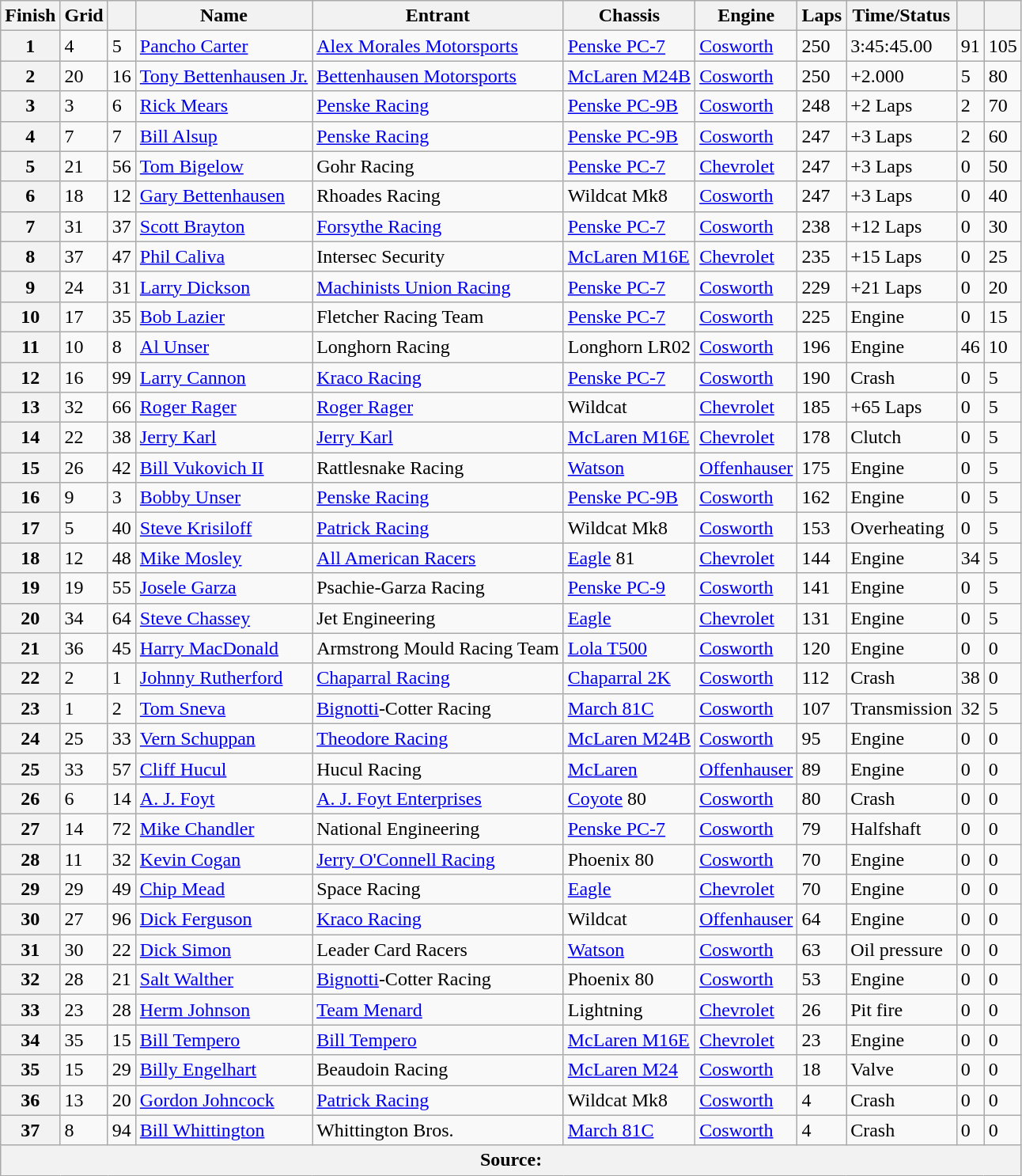<table class="wikitable">
<tr>
<th>Finish</th>
<th>Grid</th>
<th></th>
<th>Name</th>
<th>Entrant</th>
<th>Chassis</th>
<th>Engine</th>
<th>Laps</th>
<th>Time/Status</th>
<th></th>
<th></th>
</tr>
<tr>
<th>1</th>
<td>4</td>
<td>5</td>
<td> <a href='#'>Pancho Carter</a></td>
<td><a href='#'>Alex Morales Motorsports</a></td>
<td><a href='#'>Penske PC-7</a></td>
<td><a href='#'>Cosworth</a></td>
<td>250</td>
<td>3:45:45.00</td>
<td>91</td>
<td>105</td>
</tr>
<tr>
<th>2</th>
<td>20</td>
<td>16</td>
<td> <a href='#'>Tony Bettenhausen Jr.</a></td>
<td><a href='#'>Bettenhausen Motorsports</a></td>
<td><a href='#'>McLaren M24B</a></td>
<td><a href='#'>Cosworth</a></td>
<td>250</td>
<td>+2.000</td>
<td>5</td>
<td>80</td>
</tr>
<tr>
<th>3</th>
<td>3</td>
<td>6</td>
<td> <a href='#'>Rick Mears</a></td>
<td><a href='#'>Penske Racing</a></td>
<td><a href='#'>Penske PC-9B</a></td>
<td><a href='#'>Cosworth</a></td>
<td>248</td>
<td>+2 Laps</td>
<td>2</td>
<td>70</td>
</tr>
<tr>
<th>4</th>
<td>7</td>
<td>7</td>
<td> <a href='#'>Bill Alsup</a></td>
<td><a href='#'>Penske Racing</a></td>
<td><a href='#'>Penske PC-9B</a></td>
<td><a href='#'>Cosworth</a></td>
<td>247</td>
<td>+3 Laps</td>
<td>2</td>
<td>60</td>
</tr>
<tr>
<th>5</th>
<td>21</td>
<td>56</td>
<td> <a href='#'>Tom Bigelow</a></td>
<td>Gohr Racing</td>
<td><a href='#'>Penske PC-7</a></td>
<td><a href='#'>Chevrolet</a></td>
<td>247</td>
<td>+3 Laps</td>
<td>0</td>
<td>50</td>
</tr>
<tr>
<th>6</th>
<td>18</td>
<td>12</td>
<td> <a href='#'>Gary Bettenhausen</a></td>
<td>Rhoades Racing</td>
<td>Wildcat Mk8</td>
<td><a href='#'>Cosworth</a></td>
<td>247</td>
<td>+3 Laps</td>
<td>0</td>
<td>40</td>
</tr>
<tr>
<th>7</th>
<td>31</td>
<td>37</td>
<td> <a href='#'>Scott Brayton</a></td>
<td><a href='#'>Forsythe Racing</a></td>
<td><a href='#'>Penske PC-7</a></td>
<td><a href='#'>Cosworth</a></td>
<td>238</td>
<td>+12 Laps</td>
<td>0</td>
<td>30</td>
</tr>
<tr>
<th>8</th>
<td>37</td>
<td>47</td>
<td> <a href='#'>Phil Caliva</a></td>
<td>Intersec Security</td>
<td><a href='#'>McLaren M16E</a></td>
<td><a href='#'>Chevrolet</a></td>
<td>235</td>
<td>+15 Laps</td>
<td>0</td>
<td>25</td>
</tr>
<tr>
<th>9</th>
<td>24</td>
<td>31</td>
<td> <a href='#'>Larry Dickson</a></td>
<td><a href='#'>Machinists Union Racing</a></td>
<td><a href='#'>Penske PC-7</a></td>
<td><a href='#'>Cosworth</a></td>
<td>229</td>
<td>+21 Laps</td>
<td>0</td>
<td>20</td>
</tr>
<tr>
<th>10</th>
<td>17</td>
<td>35</td>
<td> <a href='#'>Bob Lazier</a></td>
<td>Fletcher Racing Team</td>
<td><a href='#'>Penske PC-7</a></td>
<td><a href='#'>Cosworth</a></td>
<td>225</td>
<td>Engine</td>
<td>0</td>
<td>15</td>
</tr>
<tr>
<th>11</th>
<td>10</td>
<td>8</td>
<td> <a href='#'>Al Unser</a></td>
<td>Longhorn Racing</td>
<td>Longhorn LR02</td>
<td><a href='#'>Cosworth</a></td>
<td>196</td>
<td>Engine</td>
<td>46</td>
<td>10</td>
</tr>
<tr>
<th>12</th>
<td>16</td>
<td>99</td>
<td> <a href='#'>Larry Cannon</a></td>
<td><a href='#'>Kraco Racing</a></td>
<td><a href='#'>Penske PC-7</a></td>
<td><a href='#'>Cosworth</a></td>
<td>190</td>
<td>Crash</td>
<td>0</td>
<td>5</td>
</tr>
<tr>
<th>13</th>
<td>32</td>
<td>66</td>
<td> <a href='#'>Roger Rager</a></td>
<td><a href='#'>Roger Rager</a></td>
<td>Wildcat</td>
<td><a href='#'>Chevrolet</a></td>
<td>185</td>
<td>+65 Laps</td>
<td>0</td>
<td>5</td>
</tr>
<tr>
<th>14</th>
<td>22</td>
<td>38</td>
<td> <a href='#'>Jerry Karl</a></td>
<td><a href='#'>Jerry Karl</a></td>
<td><a href='#'>McLaren M16E</a></td>
<td><a href='#'>Chevrolet</a></td>
<td>178</td>
<td>Clutch</td>
<td>0</td>
<td>5</td>
</tr>
<tr>
<th>15</th>
<td>26</td>
<td>42</td>
<td> <a href='#'>Bill Vukovich II</a></td>
<td>Rattlesnake Racing</td>
<td><a href='#'>Watson</a></td>
<td><a href='#'>Offenhauser</a></td>
<td>175</td>
<td>Engine</td>
<td>0</td>
<td>5</td>
</tr>
<tr>
<th>16</th>
<td>9</td>
<td>3</td>
<td> <a href='#'>Bobby Unser</a></td>
<td><a href='#'>Penske Racing</a></td>
<td><a href='#'>Penske PC-9B</a></td>
<td><a href='#'>Cosworth</a></td>
<td>162</td>
<td>Engine</td>
<td>0</td>
<td>5</td>
</tr>
<tr>
<th>17</th>
<td>5</td>
<td>40</td>
<td> <a href='#'>Steve Krisiloff</a></td>
<td><a href='#'>Patrick Racing</a></td>
<td>Wildcat Mk8</td>
<td><a href='#'>Cosworth</a></td>
<td>153</td>
<td>Overheating</td>
<td>0</td>
<td>5</td>
</tr>
<tr>
<th>18</th>
<td>12</td>
<td>48</td>
<td> <a href='#'>Mike Mosley</a></td>
<td><a href='#'>All American Racers</a></td>
<td><a href='#'>Eagle</a> 81</td>
<td><a href='#'>Chevrolet</a></td>
<td>144</td>
<td>Engine</td>
<td>34</td>
<td>5</td>
</tr>
<tr>
<th>19</th>
<td>19</td>
<td>55</td>
<td> <a href='#'>Josele Garza</a></td>
<td>Psachie-Garza Racing</td>
<td><a href='#'>Penske PC-9</a></td>
<td><a href='#'>Cosworth</a></td>
<td>141</td>
<td>Engine</td>
<td>0</td>
<td>5</td>
</tr>
<tr>
<th>20</th>
<td>34</td>
<td>64</td>
<td> <a href='#'>Steve Chassey</a></td>
<td>Jet Engineering</td>
<td><a href='#'>Eagle</a></td>
<td><a href='#'>Chevrolet</a></td>
<td>131</td>
<td>Engine</td>
<td>0</td>
<td>5</td>
</tr>
<tr>
<th>21</th>
<td>36</td>
<td>45</td>
<td> <a href='#'>Harry MacDonald</a></td>
<td>Armstrong Mould Racing Team</td>
<td><a href='#'>Lola T500</a></td>
<td><a href='#'>Cosworth</a></td>
<td>120</td>
<td>Engine</td>
<td>0</td>
<td>0</td>
</tr>
<tr>
<th>22</th>
<td>2</td>
<td>1</td>
<td> <a href='#'>Johnny Rutherford</a></td>
<td><a href='#'>Chaparral Racing</a></td>
<td><a href='#'>Chaparral 2K</a></td>
<td><a href='#'>Cosworth</a></td>
<td>112</td>
<td>Crash</td>
<td>38</td>
<td>0</td>
</tr>
<tr>
<th>23</th>
<td>1</td>
<td>2</td>
<td> <a href='#'>Tom Sneva</a></td>
<td><a href='#'>Bignotti</a>-Cotter Racing</td>
<td><a href='#'>March 81C</a></td>
<td><a href='#'>Cosworth</a></td>
<td>107</td>
<td>Transmission</td>
<td>32</td>
<td>5</td>
</tr>
<tr>
<th>24</th>
<td>25</td>
<td>33</td>
<td> <a href='#'>Vern Schuppan</a></td>
<td><a href='#'>Theodore Racing</a></td>
<td><a href='#'>McLaren M24B</a></td>
<td><a href='#'>Cosworth</a></td>
<td>95</td>
<td>Engine</td>
<td>0</td>
<td>0</td>
</tr>
<tr>
<th>25</th>
<td>33</td>
<td>57</td>
<td> <a href='#'>Cliff Hucul</a></td>
<td>Hucul Racing</td>
<td><a href='#'>McLaren</a></td>
<td><a href='#'>Offenhauser</a></td>
<td>89</td>
<td>Engine</td>
<td>0</td>
<td>0</td>
</tr>
<tr>
<th>26</th>
<td>6</td>
<td>14</td>
<td> <a href='#'>A. J. Foyt</a></td>
<td><a href='#'>A. J. Foyt Enterprises</a></td>
<td><a href='#'>Coyote</a> 80</td>
<td><a href='#'>Cosworth</a></td>
<td>80</td>
<td>Crash</td>
<td>0</td>
<td>0</td>
</tr>
<tr>
<th>27</th>
<td>14</td>
<td>72</td>
<td> <a href='#'>Mike Chandler</a></td>
<td>National Engineering</td>
<td><a href='#'>Penske PC-7</a></td>
<td><a href='#'>Cosworth</a></td>
<td>79</td>
<td>Halfshaft</td>
<td>0</td>
<td>0</td>
</tr>
<tr>
<th>28</th>
<td>11</td>
<td>32</td>
<td> <a href='#'>Kevin Cogan</a></td>
<td><a href='#'>Jerry O'Connell Racing</a></td>
<td>Phoenix 80</td>
<td><a href='#'>Cosworth</a></td>
<td>70</td>
<td>Engine</td>
<td>0</td>
<td>0</td>
</tr>
<tr>
<th>29</th>
<td>29</td>
<td>49</td>
<td> <a href='#'>Chip Mead</a></td>
<td>Space Racing</td>
<td><a href='#'>Eagle</a></td>
<td><a href='#'>Chevrolet</a></td>
<td>70</td>
<td>Engine</td>
<td>0</td>
<td>0</td>
</tr>
<tr>
<th>30</th>
<td>27</td>
<td>96</td>
<td> <a href='#'>Dick Ferguson</a></td>
<td><a href='#'>Kraco Racing</a></td>
<td>Wildcat</td>
<td><a href='#'>Offenhauser</a></td>
<td>64</td>
<td>Engine</td>
<td>0</td>
<td>0</td>
</tr>
<tr>
<th>31</th>
<td>30</td>
<td>22</td>
<td> <a href='#'>Dick Simon</a></td>
<td>Leader Card Racers</td>
<td><a href='#'>Watson</a></td>
<td><a href='#'>Cosworth</a></td>
<td>63</td>
<td>Oil pressure</td>
<td>0</td>
<td>0</td>
</tr>
<tr>
<th>32</th>
<td>28</td>
<td>21</td>
<td> <a href='#'>Salt Walther</a></td>
<td><a href='#'>Bignotti</a>-Cotter Racing</td>
<td>Phoenix 80</td>
<td><a href='#'>Cosworth</a></td>
<td>53</td>
<td>Engine</td>
<td>0</td>
<td>0</td>
</tr>
<tr>
<th>33</th>
<td>23</td>
<td>28</td>
<td> <a href='#'>Herm Johnson</a></td>
<td><a href='#'>Team Menard</a></td>
<td>Lightning</td>
<td><a href='#'>Chevrolet</a></td>
<td>26</td>
<td>Pit fire</td>
<td>0</td>
<td>0</td>
</tr>
<tr>
<th>34</th>
<td>35</td>
<td>15</td>
<td> <a href='#'>Bill Tempero</a></td>
<td><a href='#'>Bill Tempero</a></td>
<td><a href='#'>McLaren M16E</a></td>
<td><a href='#'>Chevrolet</a></td>
<td>23</td>
<td>Engine</td>
<td>0</td>
<td>0</td>
</tr>
<tr>
<th>35</th>
<td>15</td>
<td>29</td>
<td> <a href='#'>Billy Engelhart</a></td>
<td>Beaudoin Racing</td>
<td><a href='#'>McLaren M24</a></td>
<td><a href='#'>Cosworth</a></td>
<td>18</td>
<td>Valve</td>
<td>0</td>
<td>0</td>
</tr>
<tr>
<th>36</th>
<td>13</td>
<td>20</td>
<td> <a href='#'>Gordon Johncock</a></td>
<td><a href='#'>Patrick Racing</a></td>
<td>Wildcat Mk8</td>
<td><a href='#'>Cosworth</a></td>
<td>4</td>
<td>Crash</td>
<td>0</td>
<td>0</td>
</tr>
<tr>
<th>37</th>
<td>8</td>
<td>94</td>
<td> <a href='#'>Bill Whittington</a></td>
<td>Whittington Bros.</td>
<td><a href='#'>March 81C</a></td>
<td><a href='#'>Cosworth</a></td>
<td>4</td>
<td>Crash</td>
<td>0</td>
<td>0</td>
</tr>
<tr>
<th colspan=11>Source:</th>
</tr>
</table>
